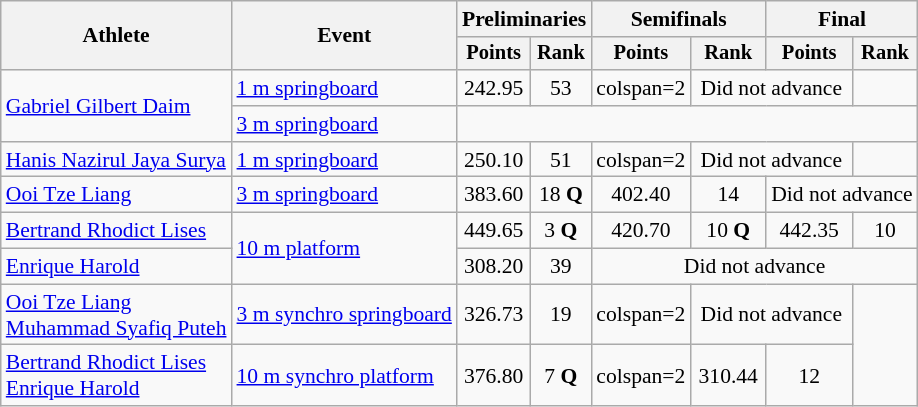<table class="wikitable" style="text-align:center; font-size:90%;">
<tr>
<th rowspan=2>Athlete</th>
<th rowspan=2>Event</th>
<th colspan=2>Preliminaries</th>
<th colspan=2>Semifinals</th>
<th colspan=2>Final</th>
</tr>
<tr style="font-size:95%">
<th>Points</th>
<th>Rank</th>
<th>Points</th>
<th>Rank</th>
<th>Points</th>
<th>Rank</th>
</tr>
<tr>
<td align=left rowspan=2><a href='#'>Gabriel Gilbert Daim</a></td>
<td align=left><a href='#'>1 m springboard</a></td>
<td>242.95</td>
<td>53</td>
<td>colspan=2 </td>
<td colspan=2>Did not advance</td>
</tr>
<tr>
<td align=left><a href='#'>3 m springboard</a></td>
<td colspan=6></td>
</tr>
<tr>
<td align=left><a href='#'>Hanis Nazirul Jaya Surya</a></td>
<td align=left><a href='#'>1 m springboard</a></td>
<td>250.10</td>
<td>51</td>
<td>colspan=2 </td>
<td colspan=2>Did not advance</td>
</tr>
<tr>
<td align=left><a href='#'>Ooi Tze Liang</a></td>
<td align=left><a href='#'>3 m springboard</a></td>
<td>383.60</td>
<td>18 <strong>Q</strong></td>
<td>402.40</td>
<td>14</td>
<td colspan=2>Did not advance</td>
</tr>
<tr>
<td align=left><a href='#'>Bertrand Rhodict Lises</a></td>
<td align=left rowspan=2><a href='#'>10 m platform</a></td>
<td>449.65</td>
<td>3 <strong>Q</strong></td>
<td>420.70</td>
<td>10 <strong>Q</strong></td>
<td>442.35</td>
<td>10</td>
</tr>
<tr>
<td align=left><a href='#'>Enrique Harold</a></td>
<td>308.20</td>
<td>39</td>
<td colspan=4>Did not advance</td>
</tr>
<tr>
<td align=left><a href='#'>Ooi Tze Liang</a><br> <a href='#'>Muhammad Syafiq Puteh</a></td>
<td align=left><a href='#'>3 m synchro springboard</a></td>
<td>326.73</td>
<td>19</td>
<td>colspan=2 </td>
<td colspan=2>Did not advance</td>
</tr>
<tr>
<td align=left><a href='#'>Bertrand Rhodict Lises</a><br> <a href='#'>Enrique Harold</a></td>
<td align=left><a href='#'>10 m synchro platform</a></td>
<td>376.80</td>
<td>7 <strong>Q</strong></td>
<td>colspan=2 </td>
<td>310.44</td>
<td>12</td>
</tr>
</table>
